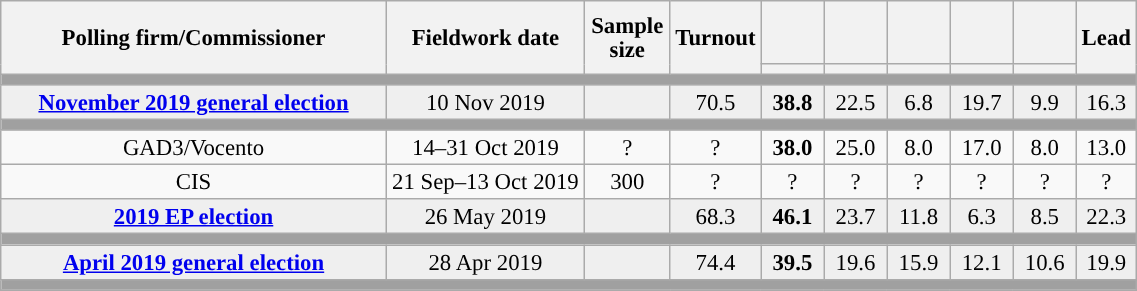<table class="wikitable collapsible collapsed" style="text-align:center; font-size:95%; line-height:16px;">
<tr style="height:42px;">
<th style="width:250px;" rowspan="2">Polling firm/Commissioner</th>
<th style="width:125px;" rowspan="2">Fieldwork date</th>
<th style="width:50px;" rowspan="2">Sample size</th>
<th style="width:45px;" rowspan="2">Turnout</th>
<th style="width:35px;"></th>
<th style="width:35px;"></th>
<th style="width:35px;"></th>
<th style="width:35px;"></th>
<th style="width:35px;"></th>
<th style="width:30px;" rowspan="2">Lead</th>
</tr>
<tr>
<th style="color:inherit;background:"></th>
<th style="color:inherit;background:"></th>
<th style="color:inherit;background:"></th>
<th style="color:inherit;background:"></th>
<th style="color:inherit;background:"></th>
</tr>
<tr>
<td colspan="10" style="background:#A0A0A0"></td>
</tr>
<tr style="background:#EFEFEF;">
<td><strong><a href='#'>November 2019 general election</a></strong></td>
<td>10 Nov 2019</td>
<td></td>
<td>70.5</td>
<td><strong>38.8</strong><br></td>
<td>22.5<br></td>
<td>6.8<br></td>
<td>19.7<br></td>
<td>9.9<br></td>
<td style="background:">16.3</td>
</tr>
<tr>
<td colspan="10" style="background:#A0A0A0"></td>
</tr>
<tr>
<td>GAD3/Vocento</td>
<td>14–31 Oct 2019</td>
<td>?</td>
<td>?</td>
<td><strong>38.0</strong><br></td>
<td>25.0<br></td>
<td>8.0<br></td>
<td>17.0<br></td>
<td>8.0<br></td>
<td style="background:">13.0</td>
</tr>
<tr>
<td>CIS</td>
<td>21 Sep–13 Oct 2019</td>
<td>300</td>
<td>?</td>
<td>?<br></td>
<td>?<br></td>
<td>?<br></td>
<td>?<br></td>
<td>?<br></td>
<td style="background:">?</td>
</tr>
<tr style="background:#EFEFEF;">
<td><strong><a href='#'>2019 EP election</a></strong></td>
<td>26 May 2019</td>
<td></td>
<td>68.3</td>
<td><strong>46.1</strong><br></td>
<td>23.7<br></td>
<td>11.8<br></td>
<td>6.3<br></td>
<td>8.5<br></td>
<td style="background:">22.3</td>
</tr>
<tr>
<td colspan="10" style="background:#A0A0A0"></td>
</tr>
<tr style="background:#EFEFEF;">
<td><strong><a href='#'>April 2019 general election</a></strong></td>
<td>28 Apr 2019</td>
<td></td>
<td>74.4</td>
<td><strong>39.5</strong><br></td>
<td>19.6<br></td>
<td>15.9<br></td>
<td>12.1<br></td>
<td>10.6<br></td>
<td style="background:">19.9</td>
</tr>
<tr>
<td colspan="10" style="background:#A0A0A0"></td>
</tr>
<tr>
</tr>
</table>
